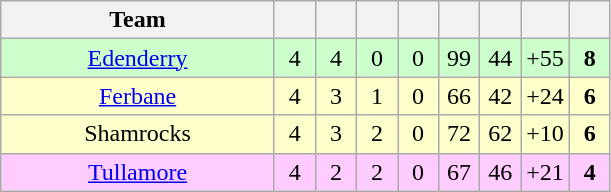<table class="wikitable" style="text-align:center">
<tr>
<th style="width:175px;">Team</th>
<th width="20"></th>
<th width="20"></th>
<th width="20"></th>
<th width="20"></th>
<th width="20"></th>
<th width="20"></th>
<th width="20"></th>
<th width="20"></th>
</tr>
<tr style="background:#cfc;">
<td><a href='#'>Edenderry</a></td>
<td>4</td>
<td>4</td>
<td>0</td>
<td>0</td>
<td>99</td>
<td>44</td>
<td>+55</td>
<td><strong>8</strong></td>
</tr>
<tr style="background:#ffffcc;">
<td><a href='#'>Ferbane</a></td>
<td>4</td>
<td>3</td>
<td>1</td>
<td>0</td>
<td>66</td>
<td>42</td>
<td>+24</td>
<td><strong>6</strong></td>
</tr>
<tr style="background:#ffffcc;">
<td>Shamrocks</td>
<td>4</td>
<td>3</td>
<td>2</td>
<td>0</td>
<td>72</td>
<td>62</td>
<td>+10</td>
<td><strong>6</strong></td>
</tr>
<tr style="background:#fcf;">
<td><a href='#'>Tullamore</a></td>
<td>4</td>
<td>2</td>
<td>2</td>
<td>0</td>
<td>67</td>
<td>46</td>
<td>+21</td>
<td><strong>4</strong></td>
</tr>
</table>
